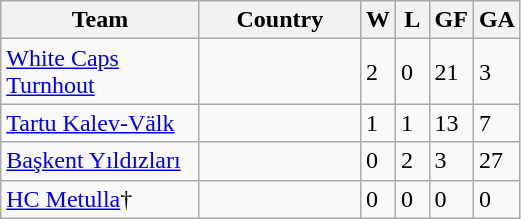<table class="wikitable">
<tr>
<th width="125">Team</th>
<th width="100">Country</th>
<th width="15">W</th>
<th width="15">L</th>
<th width="15">GF</th>
<th width="15">GA</th>
</tr>
<tr>
<td><a href='#'>White Caps Turnhout</a></td>
<td></td>
<td>2</td>
<td>0</td>
<td>21</td>
<td>3</td>
</tr>
<tr>
<td><a href='#'>Tartu Kalev-Välk</a></td>
<td></td>
<td>1</td>
<td>1</td>
<td>13</td>
<td>7</td>
</tr>
<tr>
<td><a href='#'>Başkent Yıldızları</a></td>
<td></td>
<td>0</td>
<td>2</td>
<td>3</td>
<td>27</td>
</tr>
<tr>
<td><a href='#'>HC Metulla</a>†</td>
<td></td>
<td>0</td>
<td>0</td>
<td>0</td>
<td>0</td>
</tr>
</table>
